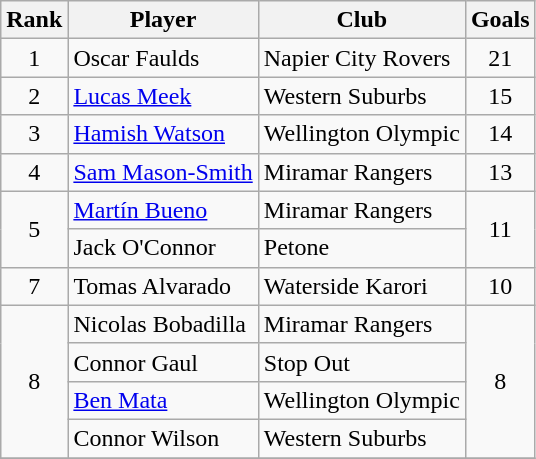<table class="wikitable" style="text-align:center">
<tr>
<th>Rank</th>
<th>Player</th>
<th>Club</th>
<th>Goals</th>
</tr>
<tr>
<td rowspan="1">1</td>
<td align=left> Oscar Faulds</td>
<td align=left>Napier City Rovers</td>
<td rowspan="1">21</td>
</tr>
<tr>
<td rowspan="1">2</td>
<td align=left> <a href='#'>Lucas Meek</a></td>
<td align=left>Western Suburbs</td>
<td rowspan="1">15</td>
</tr>
<tr>
<td rowspan="1">3</td>
<td align=left> <a href='#'>Hamish Watson</a></td>
<td align=left>Wellington Olympic</td>
<td rowspan="1">14</td>
</tr>
<tr>
<td rowspan="1">4</td>
<td align=left> <a href='#'>Sam Mason-Smith</a></td>
<td align=left>Miramar Rangers</td>
<td rowspan="1">13</td>
</tr>
<tr>
<td rowspan="2">5</td>
<td align=left> <a href='#'>Martín Bueno</a></td>
<td align=left>Miramar Rangers</td>
<td rowspan="2">11</td>
</tr>
<tr>
<td align=left> Jack O'Connor</td>
<td align=left>Petone</td>
</tr>
<tr>
<td rowspan="1">7</td>
<td align=left> Tomas Alvarado</td>
<td align=left>Waterside Karori</td>
<td rowspan="1">10</td>
</tr>
<tr>
<td rowspan="4">8</td>
<td align=left> Nicolas Bobadilla</td>
<td align=left>Miramar Rangers</td>
<td rowspan="4">8</td>
</tr>
<tr>
<td align=left> Connor Gaul</td>
<td align=left>Stop Out</td>
</tr>
<tr>
<td align=left> <a href='#'>Ben Mata</a></td>
<td align=left>Wellington Olympic</td>
</tr>
<tr>
<td align=left> Connor Wilson</td>
<td align=left>Western Suburbs</td>
</tr>
<tr>
</tr>
</table>
